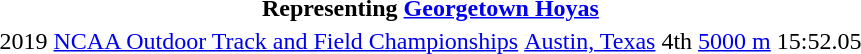<table>
<tr>
<th colspan=6>Representing <a href='#'>Georgetown Hoyas</a></th>
</tr>
<tr>
<td>2019</td>
<td><a href='#'>NCAA Outdoor Track and Field Championships</a></td>
<td><a href='#'>Austin, Texas</a></td>
<td>4th</td>
<td><a href='#'>5000 m</a></td>
<td>15:52.05</td>
</tr>
</table>
